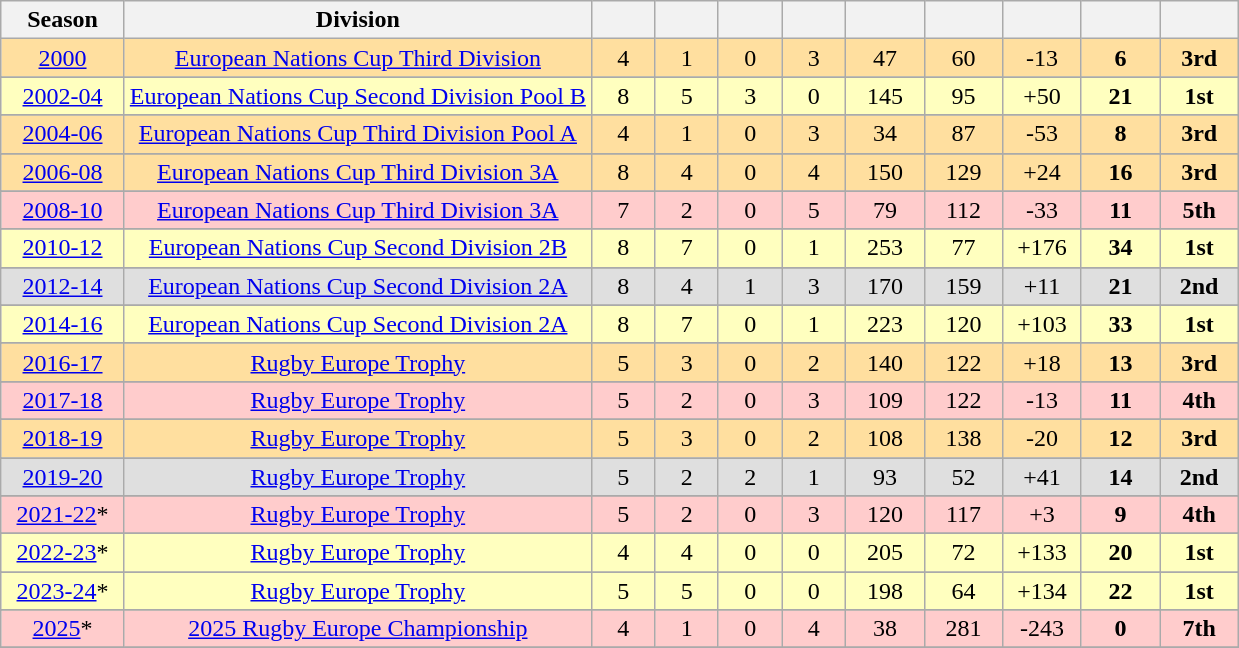<table class="wikitable" style="text-align: center">
<tr>
<th width=75>Season</th>
<th>Division</th>
<th width=35></th>
<th width=35></th>
<th width=35></th>
<th width=35></th>
<th width=45></th>
<th width=45></th>
<th width=45></th>
<th width=45></th>
<th width=45></th>
</tr>
<tr style="background:#ffdf9f;">
<td><a href='#'>2000</a></td>
<td><a href='#'>European Nations Cup Third Division</a></td>
<td>4</td>
<td>1</td>
<td>0</td>
<td>3</td>
<td>47</td>
<td>60</td>
<td>-13</td>
<td><strong>6</strong></td>
<td><strong>3rd</strong></td>
</tr>
<tr>
</tr>
<tr style="background:#ffffbf;">
<td><a href='#'>2002-04</a></td>
<td><a href='#'>European Nations Cup Second Division Pool B</a></td>
<td>8</td>
<td>5</td>
<td>3</td>
<td>0</td>
<td>145</td>
<td>95</td>
<td>+50</td>
<td><strong>21</strong></td>
<td><strong>1st</strong></td>
</tr>
<tr>
</tr>
<tr style="background:#ffdf9f;">
<td><a href='#'>2004-06</a></td>
<td><a href='#'>European Nations Cup Third Division Pool A</a></td>
<td>4</td>
<td>1</td>
<td>0</td>
<td>3</td>
<td>34</td>
<td>87</td>
<td>-53</td>
<td><strong>8</strong></td>
<td><strong>3rd</strong></td>
</tr>
<tr>
</tr>
<tr style="background:#ffdf9f;">
<td><a href='#'>2006-08</a></td>
<td><a href='#'>European Nations Cup Third Division 3A</a></td>
<td>8</td>
<td>4</td>
<td>0</td>
<td>4</td>
<td>150</td>
<td>129</td>
<td>+24</td>
<td><strong>16</strong></td>
<td><strong>3rd</strong></td>
</tr>
<tr>
</tr>
<tr style="background:#FFCCCC;">
<td><a href='#'>2008-10</a></td>
<td><a href='#'>European Nations Cup Third Division 3A</a></td>
<td>7</td>
<td>2</td>
<td>0</td>
<td>5</td>
<td>79</td>
<td>112</td>
<td>-33</td>
<td><strong>11</strong></td>
<td><strong>5th</strong></td>
</tr>
<tr>
</tr>
<tr style="background:#ffffbf;">
<td><a href='#'>2010-12</a></td>
<td><a href='#'>European Nations Cup Second Division 2B</a></td>
<td>8</td>
<td>7</td>
<td>0</td>
<td>1</td>
<td>253</td>
<td>77</td>
<td>+176</td>
<td><strong>34</strong></td>
<td><strong>1st</strong></td>
</tr>
<tr>
</tr>
<tr style="background:#dfdfdf;">
<td><a href='#'>2012-14</a></td>
<td><a href='#'>European Nations Cup Second Division 2A</a></td>
<td>8</td>
<td>4</td>
<td>1</td>
<td>3</td>
<td>170</td>
<td>159</td>
<td>+11</td>
<td><strong>21</strong></td>
<td><strong>2nd</strong></td>
</tr>
<tr>
</tr>
<tr style="background:#ffffbf;">
<td><a href='#'>2014-16</a></td>
<td><a href='#'>European Nations Cup Second Division 2A</a></td>
<td>8</td>
<td>7</td>
<td>0</td>
<td>1</td>
<td>223</td>
<td>120</td>
<td>+103</td>
<td><strong>33</strong></td>
<td><strong>1st</strong></td>
</tr>
<tr>
</tr>
<tr style="background:#ffdf9f;">
<td><a href='#'>2016-17</a></td>
<td><a href='#'>Rugby Europe Trophy</a></td>
<td>5</td>
<td>3</td>
<td>0</td>
<td>2</td>
<td>140</td>
<td>122</td>
<td>+18</td>
<td><strong>13</strong></td>
<td><strong>3rd</strong></td>
</tr>
<tr>
</tr>
<tr style="background:#FFCCCC;">
<td><a href='#'>2017-18</a></td>
<td><a href='#'>Rugby Europe Trophy</a></td>
<td>5</td>
<td>2</td>
<td>0</td>
<td>3</td>
<td>109</td>
<td>122</td>
<td>-13</td>
<td><strong>11</strong></td>
<td><strong>4th</strong></td>
</tr>
<tr>
</tr>
<tr style="background:#ffdf9f;">
<td><a href='#'>2018-19</a></td>
<td><a href='#'>Rugby Europe Trophy</a></td>
<td>5</td>
<td>3</td>
<td>0</td>
<td>2</td>
<td>108</td>
<td>138</td>
<td>-20</td>
<td><strong>12</strong></td>
<td><strong>3rd</strong></td>
</tr>
<tr>
</tr>
<tr style="background:#dfdfdf;">
<td><a href='#'>2019-20</a></td>
<td><a href='#'>Rugby Europe Trophy</a></td>
<td>5</td>
<td>2</td>
<td>2</td>
<td>1</td>
<td>93</td>
<td>52</td>
<td>+41</td>
<td><strong>14</strong></td>
<td><strong>2nd</strong></td>
</tr>
<tr>
</tr>
<tr style="background:#FFCCCC;">
<td><a href='#'>2021-22</a>*</td>
<td><a href='#'>Rugby Europe Trophy</a></td>
<td>5</td>
<td>2</td>
<td>0</td>
<td>3</td>
<td>120</td>
<td>117</td>
<td>+3</td>
<td><strong>9</strong></td>
<td><strong>4th</strong></td>
</tr>
<tr>
</tr>
<tr style="background:#ffffbf;">
<td><a href='#'>2022-23</a>*</td>
<td><a href='#'>Rugby Europe Trophy</a></td>
<td>4</td>
<td>4</td>
<td>0</td>
<td>0</td>
<td>205</td>
<td>72</td>
<td>+133</td>
<td><strong>20</strong></td>
<td><strong>1st</strong></td>
</tr>
<tr>
</tr>
<tr style="background:#ffffbf;">
<td><a href='#'>2023-24</a>*</td>
<td><a href='#'>Rugby Europe Trophy</a></td>
<td>5</td>
<td>5</td>
<td>0</td>
<td>0</td>
<td>198</td>
<td>64</td>
<td>+134</td>
<td><strong>22</strong></td>
<td><strong>1st</strong></td>
</tr>
<tr>
</tr>
<tr style="background:#FFCCCC;">
<td><a href='#'>2025</a>*</td>
<td><a href='#'>2025 Rugby Europe Championship</a></td>
<td>4</td>
<td>1</td>
<td>0</td>
<td>4</td>
<td>38</td>
<td>281</td>
<td>-243</td>
<td><strong>0</strong></td>
<td><strong>7th</strong></td>
</tr>
<tr>
</tr>
</table>
